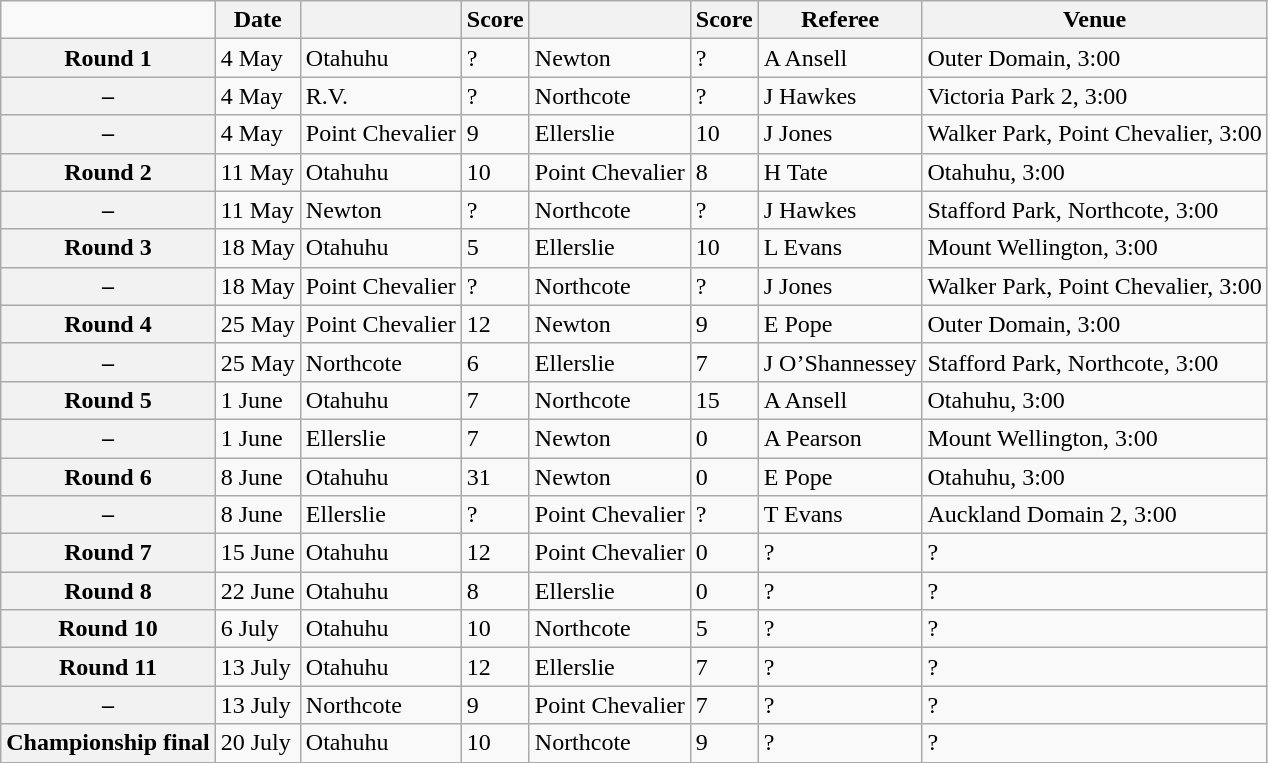<table class="wikitable mw-collapsible">
<tr>
<td></td>
<th scope="col">Date</th>
<th scope="col"></th>
<th scope="col">Score</th>
<th scope="col"></th>
<th scope="col">Score</th>
<th scope="col">Referee</th>
<th scope="col">Venue</th>
</tr>
<tr>
<th scope="row">Round 1</th>
<td>4 May </td>
<td>Otahuhu</td>
<td>?</td>
<td>Newton</td>
<td>?</td>
<td>A Ansell</td>
<td>Outer Domain, 3:00</td>
</tr>
<tr>
<th scope="row">–</th>
<td>4 May</td>
<td>R.V.</td>
<td>?</td>
<td>Northcote</td>
<td>?</td>
<td>J Hawkes</td>
<td>Victoria Park 2, 3:00</td>
</tr>
<tr>
<th scope="row">–</th>
<td>4 May</td>
<td>Point Chevalier</td>
<td>9</td>
<td>Ellerslie</td>
<td>10</td>
<td>J Jones</td>
<td>Walker Park, Point Chevalier, 3:00</td>
</tr>
<tr>
<th scope="row">Round 2</th>
<td>11 May </td>
<td>Otahuhu</td>
<td>10</td>
<td>Point Chevalier</td>
<td>8</td>
<td>H Tate</td>
<td>Otahuhu, 3:00</td>
</tr>
<tr>
<th scope="row">–</th>
<td>11 May</td>
<td>Newton</td>
<td>?</td>
<td>Northcote</td>
<td>?</td>
<td>J Hawkes</td>
<td>Stafford Park, Northcote, 3:00</td>
</tr>
<tr>
<th scope="row">Round 3</th>
<td>18 May </td>
<td>Otahuhu</td>
<td>5</td>
<td>Ellerslie</td>
<td>10</td>
<td>L Evans</td>
<td>Mount Wellington, 3:00</td>
</tr>
<tr>
<th scope="row">–</th>
<td>18 May</td>
<td>Point Chevalier</td>
<td>?</td>
<td>Northcote</td>
<td>?</td>
<td>J Jones</td>
<td>Walker Park, Point Chevalier, 3:00</td>
</tr>
<tr>
<th scope="row">Round 4</th>
<td>25 May </td>
<td>Point Chevalier</td>
<td>12</td>
<td>Newton</td>
<td>9</td>
<td>E Pope</td>
<td>Outer Domain, 3:00</td>
</tr>
<tr>
<th scope="row">–</th>
<td>25 May</td>
<td>Northcote</td>
<td>6</td>
<td>Ellerslie</td>
<td>7</td>
<td>J O’Shannessey</td>
<td>Stafford Park, Northcote, 3:00</td>
</tr>
<tr>
<th scope="row">Round 5</th>
<td>1 June </td>
<td>Otahuhu</td>
<td>7</td>
<td>Northcote</td>
<td>15</td>
<td>A Ansell</td>
<td>Otahuhu, 3:00</td>
</tr>
<tr>
<th scope="row">–</th>
<td>1 June</td>
<td>Ellerslie</td>
<td>7</td>
<td>Newton</td>
<td>0</td>
<td>A Pearson</td>
<td>Mount Wellington, 3:00</td>
</tr>
<tr>
<th scope="row">Round 6</th>
<td>8 June </td>
<td>Otahuhu</td>
<td>31</td>
<td>Newton</td>
<td>0</td>
<td>E Pope</td>
<td>Otahuhu, 3:00</td>
</tr>
<tr>
<th scope="row">–</th>
<td>8 June</td>
<td>Ellerslie</td>
<td>?</td>
<td>Point Chevalier</td>
<td>?</td>
<td>T Evans</td>
<td>Auckland Domain 2, 3:00</td>
</tr>
<tr>
<th scope="row">Round 7</th>
<td>15 June </td>
<td>Otahuhu</td>
<td>12</td>
<td>Point Chevalier</td>
<td>0</td>
<td>?</td>
<td>?</td>
</tr>
<tr>
<th scope="row">Round 8</th>
<td>22 June </td>
<td>Otahuhu</td>
<td>8</td>
<td>Ellerslie</td>
<td>0</td>
<td>?</td>
<td>?</td>
</tr>
<tr>
<th scope="row">Round 10</th>
<td>6 July </td>
<td>Otahuhu</td>
<td>10</td>
<td>Northcote</td>
<td>5</td>
<td>?</td>
<td>?</td>
</tr>
<tr>
<th scope="row">Round 11</th>
<td>13 July </td>
<td>Otahuhu</td>
<td>12</td>
<td>Ellerslie</td>
<td>7</td>
<td>?</td>
<td>?</td>
</tr>
<tr>
<th scope="row">–</th>
<td>13 July</td>
<td>Northcote</td>
<td>9</td>
<td>Point Chevalier</td>
<td>7</td>
<td>?</td>
<td>?</td>
</tr>
<tr>
<th scope="row">Championship final</th>
<td>20 July </td>
<td>Otahuhu</td>
<td>10</td>
<td>Northcote</td>
<td>9</td>
<td>?</td>
<td>?</td>
</tr>
<tr>
</tr>
</table>
